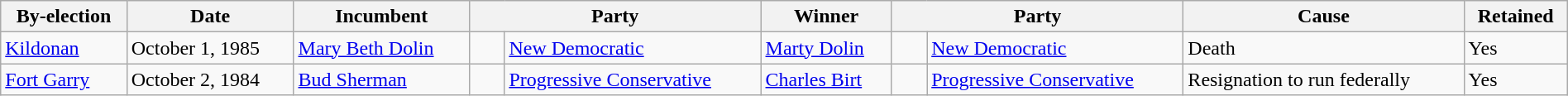<table class="wikitable" style="width:100%">
<tr>
<th>By-election</th>
<th>Date</th>
<th>Incumbent</th>
<th colspan="2">Party</th>
<th>Winner</th>
<th colspan="2">Party</th>
<th>Cause</th>
<th>Retained</th>
</tr>
<tr>
<td><a href='#'>Kildonan</a></td>
<td>October 1, 1985</td>
<td><a href='#'>Mary Beth Dolin</a></td>
<td>    </td>
<td><a href='#'>New Democratic</a></td>
<td><a href='#'>Marty Dolin</a></td>
<td>    </td>
<td><a href='#'>New Democratic</a></td>
<td>Death</td>
<td>Yes</td>
</tr>
<tr>
<td><a href='#'>Fort Garry</a></td>
<td>October 2, 1984</td>
<td><a href='#'>Bud Sherman</a></td>
<td>    </td>
<td><a href='#'>Progressive Conservative</a></td>
<td><a href='#'>Charles Birt</a></td>
<td>    </td>
<td><a href='#'>Progressive Conservative</a></td>
<td>Resignation to run federally</td>
<td>Yes</td>
</tr>
</table>
